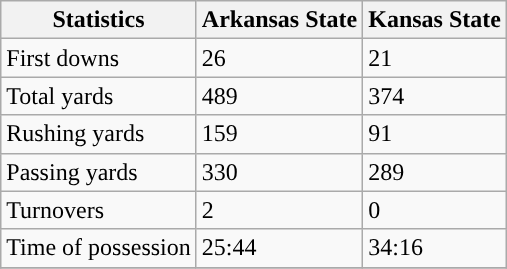<table class="wikitable">
<tr>
<th>Statistics</th>
<th>Arkansas State</th>
<th>Kansas State</th>
</tr>
<tr>
<td>First downs</td>
<td>26</td>
<td>21</td>
</tr>
<tr>
<td>Total yards</td>
<td>489</td>
<td>374</td>
</tr>
<tr>
<td>Rushing yards</td>
<td>159</td>
<td>91</td>
</tr>
<tr>
<td>Passing yards</td>
<td>330</td>
<td>289</td>
</tr>
<tr>
<td>Turnovers</td>
<td>2</td>
<td>0</td>
</tr>
<tr>
<td>Time of possession</td>
<td>25:44</td>
<td>34:16</td>
</tr>
<tr>
</tr>
</table>
